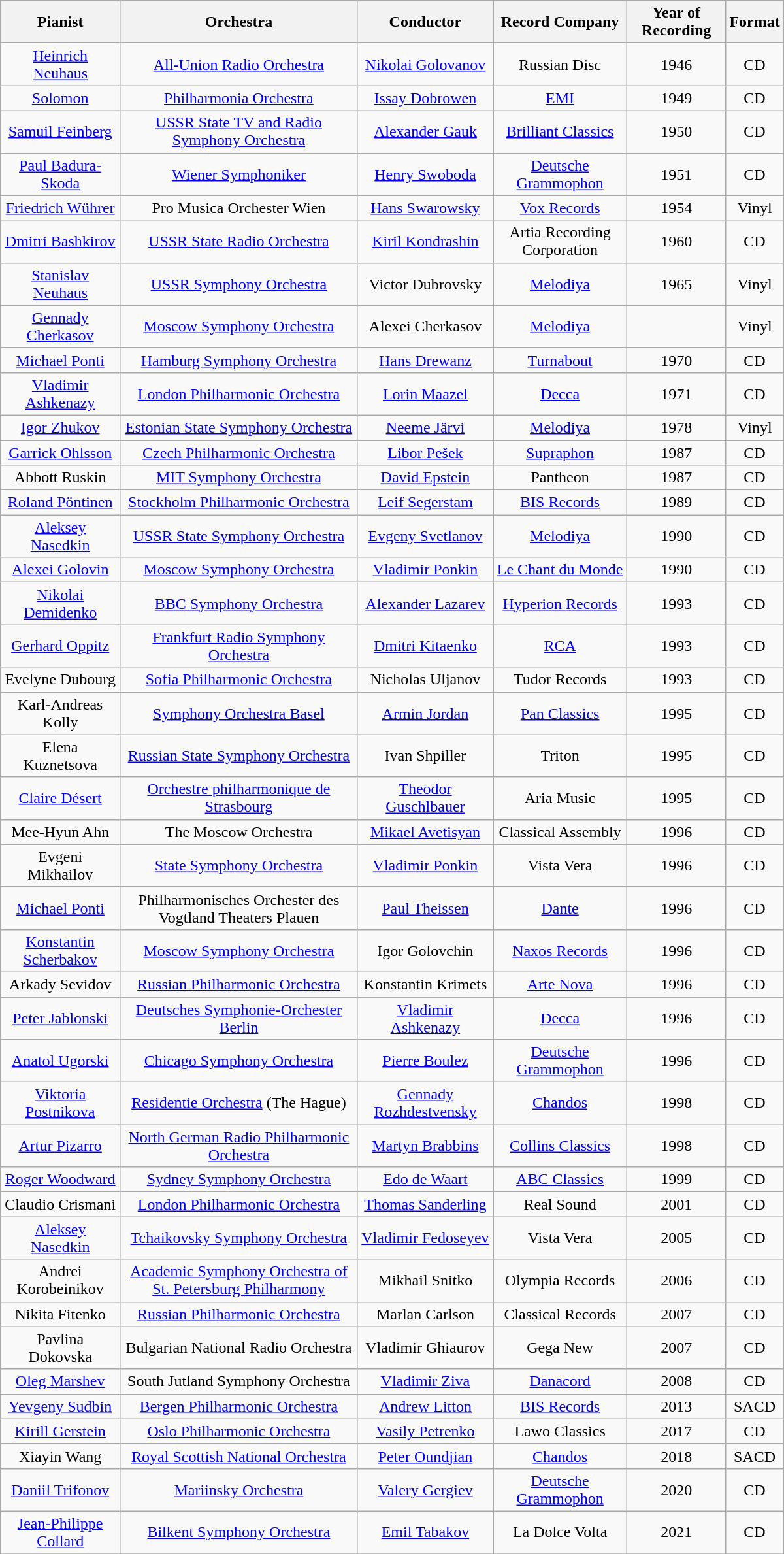<table class="wikitable" width="800px">
<tr>
<th align="center">Pianist</th>
<th align="center">Orchestra</th>
<th align="center">Conductor</th>
<th align="center">Record Company</th>
<th align="center">Year of Recording</th>
<th align="center">Format</th>
</tr>
<tr>
<td align="center"><a href='#'>Heinrich Neuhaus</a></td>
<td align="center"><a href='#'>All-Union Radio Orchestra</a></td>
<td align="center"><a href='#'>Nikolai Golovanov</a></td>
<td align="center">Russian Disc</td>
<td align="center">1946</td>
<td align="center">CD</td>
</tr>
<tr>
<td align="center"><a href='#'>Solomon</a></td>
<td align="center"><a href='#'>Philharmonia Orchestra</a></td>
<td align="center"><a href='#'>Issay Dobrowen</a></td>
<td align="center"><a href='#'>EMI</a></td>
<td align="center">1949</td>
<td align="center">CD</td>
</tr>
<tr>
<td align="center"><a href='#'>Samuil Feinberg</a></td>
<td align="center"><a href='#'>USSR State TV and Radio Symphony Orchestra</a></td>
<td align="center"><a href='#'>Alexander Gauk</a></td>
<td align="center"><a href='#'>Brilliant Classics</a></td>
<td align="center">1950</td>
<td align="center">CD</td>
</tr>
<tr>
<td align="center"><a href='#'>Paul Badura-Skoda</a></td>
<td align="center"><a href='#'>Wiener Symphoniker</a></td>
<td align="center"><a href='#'>Henry Swoboda</a></td>
<td align="center"><a href='#'>Deutsche Grammophon</a></td>
<td align="center">1951</td>
<td align="center">CD</td>
</tr>
<tr>
<td align="center"><a href='#'>Friedrich Wührer</a></td>
<td align="center">Pro Musica Orchester Wien</td>
<td align="center"><a href='#'>Hans Swarowsky</a></td>
<td align="center"><a href='#'>Vox Records</a></td>
<td align="center">1954</td>
<td align="center">Vinyl</td>
</tr>
<tr>
<td align="center"><a href='#'>Dmitri Bashkirov</a></td>
<td align="center"><a href='#'>USSR State Radio Orchestra</a></td>
<td align="center"><a href='#'>Kiril Kondrashin</a></td>
<td align="center">Artia Recording Corporation</td>
<td align="center">1960</td>
<td align="center">CD</td>
</tr>
<tr>
<td align="center"><a href='#'>Stanislav Neuhaus</a></td>
<td align="center"><a href='#'>USSR Symphony Orchestra</a></td>
<td align="center">Victor Dubrovsky</td>
<td align="center"><a href='#'>Melodiya</a></td>
<td align="center">1965</td>
<td align="center">Vinyl</td>
</tr>
<tr>
<td align="center"><a href='#'>Gennady Cherkasov</a></td>
<td align="center"><a href='#'>Moscow Symphony Orchestra</a></td>
<td align="center">Alexei Cherkasov</td>
<td align="center"><a href='#'>Melodiya</a></td>
<td align="center"></td>
<td align="center">Vinyl</td>
</tr>
<tr>
<td align="center"><a href='#'>Michael Ponti</a></td>
<td align="center"><a href='#'>Hamburg Symphony Orchestra</a></td>
<td align="center"><a href='#'>Hans Drewanz</a></td>
<td align="center"><a href='#'>Turnabout</a></td>
<td align="center">1970</td>
<td align="center">CD</td>
</tr>
<tr>
<td align="center"><a href='#'>Vladimir Ashkenazy</a></td>
<td align="center"><a href='#'>London Philharmonic Orchestra</a></td>
<td align="center"><a href='#'>Lorin Maazel</a></td>
<td align="center"><a href='#'>Decca</a></td>
<td align="center">1971</td>
<td align="center">CD</td>
</tr>
<tr>
<td align="center"><a href='#'>Igor Zhukov</a></td>
<td align="center"><a href='#'>Estonian State Symphony Orchestra</a></td>
<td align="center"><a href='#'>Neeme Järvi</a></td>
<td align="center"><a href='#'>Melodiya</a></td>
<td align="center">1978</td>
<td align="center">Vinyl</td>
</tr>
<tr>
<td align="center"><a href='#'>Garrick Ohlsson</a></td>
<td align="center"><a href='#'>Czech Philharmonic Orchestra</a></td>
<td align="center"><a href='#'>Libor Pešek</a></td>
<td align="center"><a href='#'>Supraphon</a></td>
<td align="center">1987</td>
<td align="center">CD</td>
</tr>
<tr>
<td align="center">Abbott Ruskin</td>
<td align="center"><a href='#'>MIT Symphony Orchestra</a></td>
<td align="center"><a href='#'>David Epstein</a></td>
<td align="center">Pantheon</td>
<td align="center">1987</td>
<td align="center">CD</td>
</tr>
<tr>
<td align="center"><a href='#'>Roland Pöntinen</a></td>
<td align="center"><a href='#'>Stockholm Philharmonic Orchestra</a></td>
<td align="center"><a href='#'>Leif Segerstam</a></td>
<td align="center"><a href='#'>BIS Records</a></td>
<td align="center">1989</td>
<td align="center">CD</td>
</tr>
<tr>
<td align="center"><a href='#'>Aleksey Nasedkin</a></td>
<td align="center"><a href='#'>USSR State Symphony Orchestra</a></td>
<td align="center"><a href='#'>Evgeny Svetlanov</a></td>
<td align="center"><a href='#'>Melodiya</a></td>
<td align="center">1990</td>
<td align="center">CD</td>
</tr>
<tr>
<td align="center"><a href='#'>Alexei Golovin</a></td>
<td align="center"><a href='#'>Moscow Symphony Orchestra</a></td>
<td align="center"><a href='#'>Vladimir Ponkin</a></td>
<td align="center"><a href='#'>Le Chant du Monde</a></td>
<td align="center">1990</td>
<td align="center">CD</td>
</tr>
<tr>
<td align="center"><a href='#'>Nikolai Demidenko</a></td>
<td align="center"><a href='#'>BBC Symphony Orchestra</a></td>
<td align="center"><a href='#'>Alexander Lazarev</a></td>
<td align="center"><a href='#'>Hyperion Records</a></td>
<td align="center">1993</td>
<td align="center">CD</td>
</tr>
<tr>
<td align="center"><a href='#'>Gerhard Oppitz</a></td>
<td align="center"><a href='#'>Frankfurt Radio Symphony Orchestra</a></td>
<td align="center"><a href='#'>Dmitri Kitaenko</a></td>
<td align="center"><a href='#'>RCA</a></td>
<td align="center">1993</td>
<td align="center">CD</td>
</tr>
<tr>
<td align="center">Evelyne Dubourg</td>
<td align="center"><a href='#'>Sofia Philharmonic Orchestra</a></td>
<td align="center">Nicholas Uljanov</td>
<td align="center">Tudor Records</td>
<td align="center">1993</td>
<td align="center">CD</td>
</tr>
<tr>
<td align="center">Karl-Andreas Kolly</td>
<td align="center"><a href='#'>Symphony Orchestra Basel</a></td>
<td align="center"><a href='#'>Armin Jordan</a></td>
<td align="center"><a href='#'>Pan Classics</a></td>
<td align="center">1995</td>
<td align="center">CD</td>
</tr>
<tr>
<td align="center">Elena Kuznetsova</td>
<td align="center"><a href='#'>Russian State Symphony Orchestra</a></td>
<td align="center">Ivan Shpiller</td>
<td align="center">Triton</td>
<td align="center">1995</td>
<td align="center">CD</td>
</tr>
<tr>
<td align="center"><a href='#'>Claire Désert</a></td>
<td align="center"><a href='#'>Orchestre philharmonique de Strasbourg</a></td>
<td align="center"><a href='#'>Theodor Guschlbauer</a></td>
<td align="center">Aria Music</td>
<td align="center">1995</td>
<td align="center">CD</td>
</tr>
<tr>
<td align="center">Mee-Hyun Ahn</td>
<td align="center">The Moscow Orchestra</td>
<td align="center"><a href='#'>Mikael Avetisyan</a></td>
<td align="center">Classical Assembly</td>
<td align="center">1996</td>
<td align="center">CD</td>
</tr>
<tr>
<td align="center">Evgeni Mikhailov</td>
<td align="center"><a href='#'>State Symphony Orchestra</a></td>
<td align="center"><a href='#'>Vladimir Ponkin</a></td>
<td align="center">Vista Vera</td>
<td align="center">1996</td>
<td align="center">CD</td>
</tr>
<tr>
<td align="center"><a href='#'>Michael Ponti</a></td>
<td align="center">Philharmonisches Orchester des Vogtland Theaters Plauen</td>
<td align="center"><a href='#'>Paul Theissen</a></td>
<td align="center"><a href='#'>Dante</a></td>
<td align="center">1996</td>
<td align="center">CD</td>
</tr>
<tr>
<td align="center"><a href='#'>Konstantin Scherbakov</a></td>
<td align="center"><a href='#'>Moscow Symphony Orchestra</a></td>
<td align="center">Igor Golovchin</td>
<td align="center"><a href='#'>Naxos Records</a></td>
<td align="center">1996</td>
<td align="center">CD</td>
</tr>
<tr>
<td align="center">Arkady Sevidov</td>
<td align="center"><a href='#'>Russian Philharmonic Orchestra</a></td>
<td align="center">Konstantin Krimets</td>
<td align="center"><a href='#'>Arte Nova</a></td>
<td align="center">1996</td>
<td align="center">CD</td>
</tr>
<tr>
<td align="center"><a href='#'>Peter Jablonski</a></td>
<td align="center"><a href='#'>Deutsches Symphonie-Orchester Berlin</a></td>
<td align="center"><a href='#'>Vladimir Ashkenazy</a></td>
<td align="center"><a href='#'>Decca</a></td>
<td align="center">1996</td>
<td align="center">CD</td>
</tr>
<tr>
<td align="center"><a href='#'>Anatol Ugorski</a></td>
<td align="center"><a href='#'>Chicago Symphony Orchestra</a></td>
<td align="center"><a href='#'>Pierre Boulez</a></td>
<td align="center"><a href='#'>Deutsche Grammophon</a></td>
<td align="center">1996</td>
<td align="center">CD</td>
</tr>
<tr>
<td align="center"><a href='#'>Viktoria Postnikova</a></td>
<td align="center"><a href='#'>Residentie Orchestra</a> (The Hague)</td>
<td align="center"><a href='#'>Gennady Rozhdestvensky</a></td>
<td align="center"><a href='#'>Chandos</a></td>
<td align="center">1998</td>
<td align="center">CD</td>
</tr>
<tr>
<td align="center"><a href='#'>Artur Pizarro</a></td>
<td align="center"><a href='#'>North German Radio Philharmonic Orchestra</a></td>
<td align="center"><a href='#'>Martyn Brabbins</a></td>
<td align="center"><a href='#'>Collins Classics</a></td>
<td align="center">1998</td>
<td align="center">CD</td>
</tr>
<tr>
<td align="center"><a href='#'>Roger Woodward</a></td>
<td align="center"><a href='#'>Sydney Symphony Orchestra</a></td>
<td align="center"><a href='#'>Edo de Waart</a></td>
<td align="center"><a href='#'>ABC Classics</a></td>
<td align="center">1999</td>
<td align="center">CD</td>
</tr>
<tr>
<td align="center">Claudio Crismani</td>
<td align="center"><a href='#'>London Philharmonic Orchestra</a></td>
<td align="center"><a href='#'>Thomas Sanderling</a></td>
<td align="center">Real Sound</td>
<td align="center">2001</td>
<td align="center">CD</td>
</tr>
<tr>
<td align="center"><a href='#'>Aleksey Nasedkin</a></td>
<td align="center"><a href='#'>Tchaikovsky Symphony Orchestra</a></td>
<td align="center"><a href='#'>Vladimir Fedoseyev</a></td>
<td align="center">Vista Vera</td>
<td align="center">2005</td>
<td align="center">CD</td>
</tr>
<tr>
<td align="center">Andrei Korobeinikov</td>
<td align="center"><a href='#'>Academic Symphony Orchestra of St. Petersburg Philharmony</a></td>
<td align="center">Mikhail Snitko</td>
<td align="center">Olympia Records</td>
<td align="center">2006</td>
<td align="center">CD</td>
</tr>
<tr>
<td align="center">Nikita Fitenko</td>
<td align="center"><a href='#'>Russian Philharmonic Orchestra</a></td>
<td align="center">Marlan Carlson</td>
<td align="center">Classical Records</td>
<td align="center">2007</td>
<td align="center">CD</td>
</tr>
<tr>
<td align="center">Pavlina Dokovska</td>
<td align="center">Bulgarian National Radio Orchestra</td>
<td align="center">Vladimir Ghiaurov</td>
<td align="center">Gega New</td>
<td align="center">2007</td>
<td align="center">CD</td>
</tr>
<tr>
<td align="center"><a href='#'>Oleg Marshev</a></td>
<td align="center">South Jutland Symphony Orchestra</td>
<td align="center"><a href='#'>Vladimir Ziva</a></td>
<td align="center"><a href='#'>Danacord</a></td>
<td align="center">2008</td>
<td align="center">CD</td>
</tr>
<tr>
<td align="center"><a href='#'>Yevgeny Sudbin</a></td>
<td align="center"><a href='#'>Bergen Philharmonic Orchestra</a></td>
<td align="center"><a href='#'>Andrew Litton</a></td>
<td align="center"><a href='#'>BIS Records</a></td>
<td align="center">2013</td>
<td align="center">SACD</td>
</tr>
<tr>
<td align="center"><a href='#'>Kirill Gerstein</a></td>
<td align="center"><a href='#'>Oslo Philharmonic Orchestra</a></td>
<td align="center"><a href='#'>Vasily Petrenko</a></td>
<td align="center">Lawo Classics</td>
<td align="center">2017</td>
<td align="center">CD</td>
</tr>
<tr>
<td align="center">Xiayin Wang</td>
<td align="center"><a href='#'>Royal Scottish National Orchestra</a></td>
<td align="center"><a href='#'>Peter Oundjian</a></td>
<td align="center"><a href='#'>Chandos</a></td>
<td align="center">2018</td>
<td align="center">SACD</td>
</tr>
<tr>
<td align="center"><a href='#'>Daniil Trifonov</a></td>
<td align="center"><a href='#'>Mariinsky Orchestra</a></td>
<td align="center"><a href='#'>Valery Gergiev</a></td>
<td align="center"><a href='#'>Deutsche Grammophon</a></td>
<td align="center">2020</td>
<td align="center">CD</td>
</tr>
<tr>
<td align="center"><a href='#'>Jean-Philippe Collard</a></td>
<td align="center"><a href='#'>Bilkent Symphony Orchestra</a></td>
<td align="center"><a href='#'>Emil Tabakov</a></td>
<td align="center">La Dolce Volta</td>
<td align="center">2021</td>
<td align="center">CD</td>
</tr>
<tr>
</tr>
</table>
